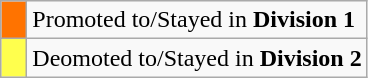<table class="wikitable" style="text-align: left;">
<tr>
<td width=10px bgcolor=#FF7300></td>
<td>Promoted to/Stayed in <strong>Division 1</strong></td>
</tr>
<tr>
<td width=10px bgcolor=#FFFF4D></td>
<td>Deomoted to/Stayed in <strong>Division 2</strong></td>
</tr>
</table>
